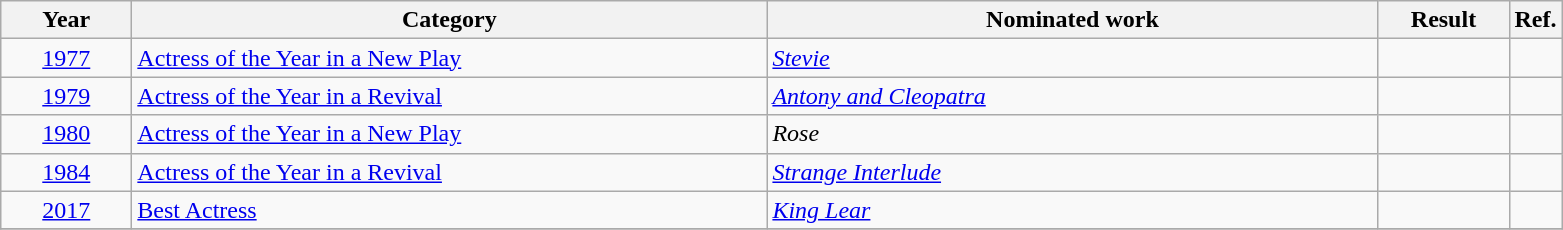<table class=wikitable>
<tr>
<th scope="col" style="width:5em;">Year</th>
<th scope="col" style="width:26em;">Category</th>
<th scope="col" style="width:25em;">Nominated work</th>
<th scope="col" style="width:5em;">Result</th>
<th>Ref.</th>
</tr>
<tr>
<td style="text-align:center;"><a href='#'>1977</a></td>
<td><a href='#'>Actress of the Year in a New Play</a></td>
<td><em><a href='#'>Stevie</a></em></td>
<td></td>
<td></td>
</tr>
<tr>
<td style="text-align:center;"><a href='#'>1979</a></td>
<td><a href='#'>Actress of the Year in a Revival</a></td>
<td><em><a href='#'>Antony and Cleopatra</a></em></td>
<td></td>
<td></td>
</tr>
<tr>
<td style="text-align:center;"><a href='#'>1980</a></td>
<td><a href='#'>Actress of the Year in a New Play</a></td>
<td><em>Rose</em></td>
<td></td>
<td></td>
</tr>
<tr>
<td style="text-align:center;"><a href='#'>1984</a></td>
<td><a href='#'>Actress of the Year in a Revival</a></td>
<td><em><a href='#'>Strange Interlude</a></em></td>
<td></td>
<td></td>
</tr>
<tr>
<td style="text-align:center;"><a href='#'>2017</a></td>
<td><a href='#'>Best Actress</a></td>
<td><em><a href='#'>King Lear</a></em></td>
<td></td>
<td></td>
</tr>
<tr>
</tr>
</table>
